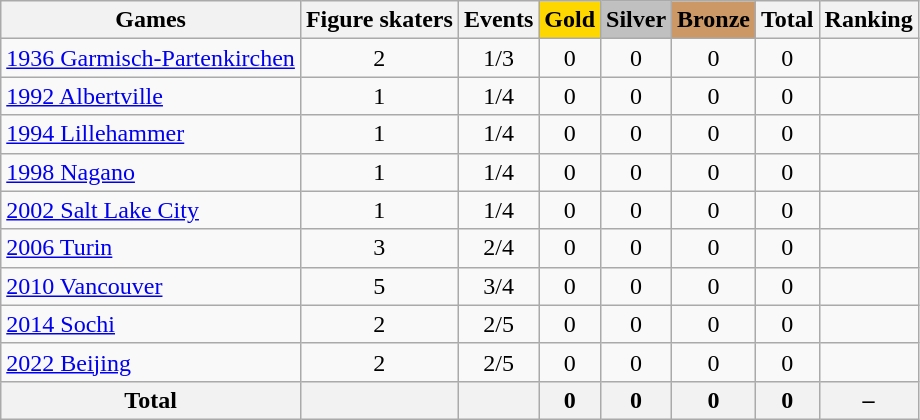<table class="wikitable sortable" style="text-align:center">
<tr>
<th>Games</th>
<th>Figure skaters</th>
<th>Events</th>
<th style="background-color:gold;">Gold</th>
<th style="background-color:silver;">Silver</th>
<th style="background-color:#c96;">Bronze</th>
<th>Total</th>
<th>Ranking</th>
</tr>
<tr>
<td align=left><a href='#'>1936 Garmisch-Partenkirchen</a></td>
<td>2</td>
<td>1/3</td>
<td>0</td>
<td>0</td>
<td>0</td>
<td>0</td>
<td></td>
</tr>
<tr>
<td align=left><a href='#'>1992 Albertville</a></td>
<td>1</td>
<td>1/4</td>
<td>0</td>
<td>0</td>
<td>0</td>
<td>0</td>
<td></td>
</tr>
<tr>
<td align=left><a href='#'>1994 Lillehammer</a></td>
<td>1</td>
<td>1/4</td>
<td>0</td>
<td>0</td>
<td>0</td>
<td>0</td>
<td></td>
</tr>
<tr>
<td align=left><a href='#'>1998 Nagano</a></td>
<td>1</td>
<td>1/4</td>
<td>0</td>
<td>0</td>
<td>0</td>
<td>0</td>
<td></td>
</tr>
<tr>
<td align=left><a href='#'>2002 Salt Lake City</a></td>
<td>1</td>
<td>1/4</td>
<td>0</td>
<td>0</td>
<td>0</td>
<td>0</td>
<td></td>
</tr>
<tr>
<td align=left><a href='#'>2006 Turin</a></td>
<td>3</td>
<td>2/4</td>
<td>0</td>
<td>0</td>
<td>0</td>
<td>0</td>
<td></td>
</tr>
<tr>
<td align=left><a href='#'>2010 Vancouver</a></td>
<td>5</td>
<td>3/4</td>
<td>0</td>
<td>0</td>
<td>0</td>
<td>0</td>
<td></td>
</tr>
<tr>
<td align=left><a href='#'>2014 Sochi</a></td>
<td>2</td>
<td>2/5</td>
<td>0</td>
<td>0</td>
<td>0</td>
<td>0</td>
<td></td>
</tr>
<tr>
<td align=left><a href='#'>2022 Beijing</a></td>
<td>2</td>
<td>2/5</td>
<td>0</td>
<td>0</td>
<td>0</td>
<td>0</td>
<td></td>
</tr>
<tr>
<th>Total</th>
<th></th>
<th></th>
<th>0</th>
<th>0</th>
<th>0</th>
<th>0</th>
<th>–</th>
</tr>
</table>
